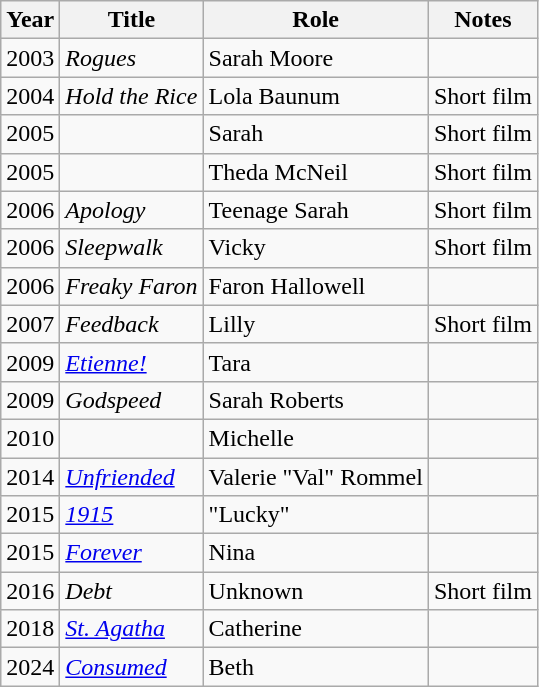<table class="wikitable sortable">
<tr>
<th>Year</th>
<th>Title</th>
<th>Role</th>
<th class="unsortable">Notes</th>
</tr>
<tr>
<td>2003</td>
<td><em>Rogues</em></td>
<td>Sarah Moore</td>
<td></td>
</tr>
<tr>
<td>2004</td>
<td><em>Hold the Rice</em></td>
<td>Lola Baunum</td>
<td>Short film</td>
</tr>
<tr>
<td>2005</td>
<td><em></em></td>
<td>Sarah</td>
<td>Short film</td>
</tr>
<tr>
<td>2005</td>
<td><em></em></td>
<td>Theda McNeil</td>
<td>Short film</td>
</tr>
<tr>
<td>2006</td>
<td><em>Apology</em></td>
<td>Teenage Sarah</td>
<td>Short film</td>
</tr>
<tr>
<td>2006</td>
<td><em>Sleepwalk</em></td>
<td>Vicky</td>
<td>Short film</td>
</tr>
<tr>
<td>2006</td>
<td><em>Freaky Faron</em></td>
<td>Faron Hallowell</td>
<td></td>
</tr>
<tr>
<td>2007</td>
<td><em>Feedback</em></td>
<td>Lilly</td>
<td>Short film</td>
</tr>
<tr>
<td>2009</td>
<td><em><a href='#'>Etienne!</a></em></td>
<td>Tara</td>
<td></td>
</tr>
<tr>
<td>2009</td>
<td><em>Godspeed</em></td>
<td>Sarah Roberts</td>
<td></td>
</tr>
<tr>
<td>2010</td>
<td><em></em></td>
<td>Michelle</td>
<td></td>
</tr>
<tr>
<td>2014</td>
<td><em><a href='#'>Unfriended</a></em></td>
<td>Valerie "Val" Rommel</td>
<td></td>
</tr>
<tr>
<td>2015</td>
<td><em><a href='#'>1915</a></em></td>
<td>"Lucky"</td>
<td></td>
</tr>
<tr>
<td>2015</td>
<td><em><a href='#'>Forever</a></em></td>
<td>Nina</td>
<td></td>
</tr>
<tr>
<td>2016</td>
<td><em>Debt</em></td>
<td>Unknown</td>
<td>Short film</td>
</tr>
<tr>
<td>2018</td>
<td><em><a href='#'>St. Agatha</a></em></td>
<td>Catherine</td>
<td></td>
</tr>
<tr>
<td>2024</td>
<td><em><a href='#'>Consumed</a></em></td>
<td>Beth</td>
<td></td>
</tr>
</table>
